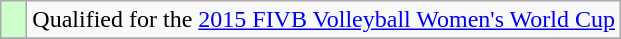<table class="wikitable" style="text-align: left;">
<tr>
<td width=10px bgcolor=#ccffcc></td>
<td>Qualified for the <a href='#'>2015 FIVB Volleyball Women's World Cup</a></td>
</tr>
<tr>
</tr>
</table>
